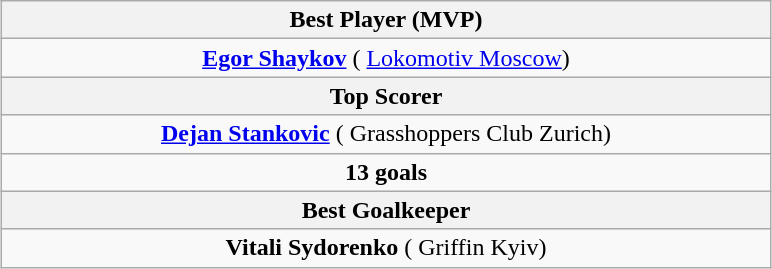<table class="wikitable" style="margin:auto">
<tr>
<th width=60% colspan="3">Best Player (MVP)</th>
</tr>
<tr>
<td align="center" colspan="3"><strong> <a href='#'>Egor Shaykov</a></strong> ( <a href='#'>Lokomotiv Moscow</a>)</td>
</tr>
<tr>
<th colspan="3">Top Scorer</th>
</tr>
<tr>
<td align="center" colspan="3"><strong> <a href='#'>Dejan Stankovic</a></strong> ( Grasshoppers Club Zurich)</td>
</tr>
<tr>
<td align="center" colspan="3"><strong>13 goals</strong></td>
</tr>
<tr>
<th colspan="3">Best Goalkeeper</th>
</tr>
<tr>
<td colspan="3" align="center"><strong> Vitali Sydorenko</strong> ( Griffin Kyiv)</td>
</tr>
</table>
